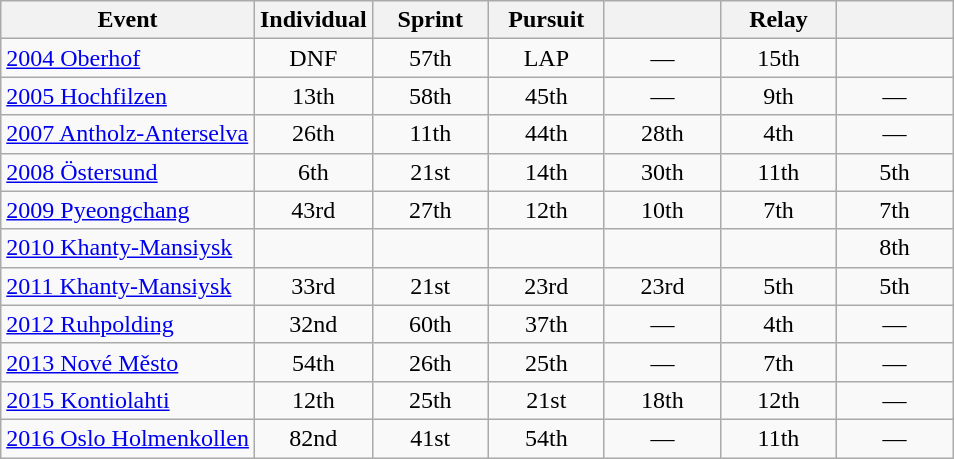<table class="wikitable" style="text-align: center;">
<tr ">
<th>Event</th>
<th style="width:70px;">Individual</th>
<th style="width:70px;">Sprint</th>
<th style="width:70px;">Pursuit</th>
<th style="width:70px;"></th>
<th style="width:70px;">Relay</th>
<th style="width:70px;"></th>
</tr>
<tr>
<td align=left> <a href='#'>2004 Oberhof</a></td>
<td>DNF</td>
<td>57th</td>
<td>LAP</td>
<td>—</td>
<td>15th</td>
<td></td>
</tr>
<tr>
<td align=left> <a href='#'>2005 Hochfilzen</a></td>
<td>13th</td>
<td>58th</td>
<td>45th</td>
<td>—</td>
<td>9th</td>
<td>—</td>
</tr>
<tr>
<td align=left> <a href='#'>2007 Antholz-Anterselva</a></td>
<td>26th</td>
<td>11th</td>
<td>44th</td>
<td>28th</td>
<td>4th</td>
<td>—</td>
</tr>
<tr>
<td align=left> <a href='#'>2008 Östersund</a></td>
<td>6th</td>
<td>21st</td>
<td>14th</td>
<td>30th</td>
<td>11th</td>
<td>5th</td>
</tr>
<tr>
<td align=left> <a href='#'>2009 Pyeongchang</a></td>
<td>43rd</td>
<td>27th</td>
<td>12th</td>
<td>10th</td>
<td>7th</td>
<td>7th</td>
</tr>
<tr>
<td align=left> <a href='#'>2010 Khanty-Mansiysk</a></td>
<td></td>
<td></td>
<td></td>
<td></td>
<td></td>
<td>8th</td>
</tr>
<tr>
<td align=left> <a href='#'>2011 Khanty-Mansiysk</a></td>
<td>33rd</td>
<td>21st</td>
<td>23rd</td>
<td>23rd</td>
<td>5th</td>
<td>5th</td>
</tr>
<tr>
<td align=left> <a href='#'>2012 Ruhpolding</a></td>
<td>32nd</td>
<td>60th</td>
<td>37th</td>
<td>—</td>
<td>4th</td>
<td>—</td>
</tr>
<tr>
<td align=left> <a href='#'>2013 Nové Město</a></td>
<td>54th</td>
<td>26th</td>
<td>25th</td>
<td>—</td>
<td>7th</td>
<td>—</td>
</tr>
<tr>
<td align=left> <a href='#'>2015 Kontiolahti</a></td>
<td>12th</td>
<td>25th</td>
<td>21st</td>
<td>18th</td>
<td>12th</td>
<td>—</td>
</tr>
<tr>
<td align=left> <a href='#'>2016 Oslo Holmenkollen</a></td>
<td>82nd</td>
<td>41st</td>
<td>54th</td>
<td>—</td>
<td>11th</td>
<td>—</td>
</tr>
</table>
